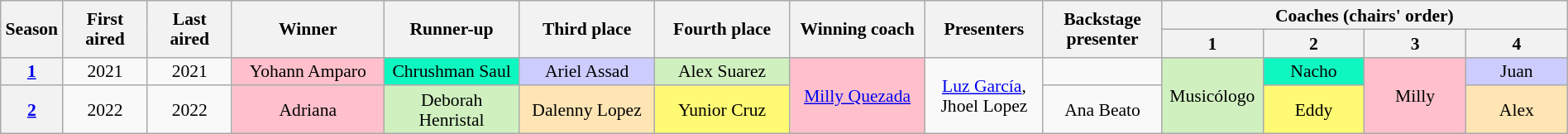<table class="wikitable" style="text-align:center; font-size:90%; line-height:16px; width:100%">
<tr>
<th rowspan="2" width="1%" scope="col">Season</th>
<th rowspan="2" width="5%" scope="col">First aired</th>
<th rowspan="2" width="5%" scope="col">Last aired</th>
<th rowspan="2" width="9%" scope="col">Winner</th>
<th rowspan="2" width="8%" scope="col">Runner-up</th>
<th rowspan="2" width="8%" scope="col">Third place</th>
<th rowspan="2" width="8%" scope="col">Fourth place</th>
<th rowspan="2" width="8%" scope="col">Winning coach</th>
<th rowspan="2" width="7%" scope="col">Presenters</th>
<th rowspan="2" width="7%" scope="col">Backstage presenter</th>
<th colspan="4" scope="col" width="24%">Coaches (chairs' order)</th>
</tr>
<tr>
<th width="6%">1</th>
<th width="6%">2</th>
<th width="6%">3</th>
<th width="6%">4</th>
</tr>
<tr>
<th><a href='#'>1</a></th>
<td> 2021</td>
<td> 2021</td>
<td style="background: pink">Yohann Amparo</td>
<td style="background:#0ff7c0">Chrushman Saul</td>
<td style="background:#ccf">Ariel Assad</td>
<td style="background:#d0f0c0">Alex Suarez</td>
<td style="background: pink" rowspan="2"><a href='#'>Milly Quezada</a></td>
<td rowspan="2"><a href='#'>Luz García</a>, Jhoel Lopez</td>
<td></td>
<td style="background:#d0f0c0" rowspan="2">Musicólogo</td>
<td style="background:#0ff7c0">Nacho</td>
<td style="background: pink" rowspan="2">Milly</td>
<td style="background:#ccf">Juan</td>
</tr>
<tr>
<th><a href='#'>2</a></th>
<td> 2022</td>
<td> 2022</td>
<td style="background: pink">Adriana </td>
<td style="background:#d0f0c0">Deborah Henristal</td>
<td style="background:#ffe5b4">Dalenny Lopez</td>
<td style="background:#fffa73">Yunior Cruz</td>
<td>Ana Beato</td>
<td style="background:#fffa73">Eddy</td>
<td style="background:#ffe5b4">Alex</td>
</tr>
</table>
